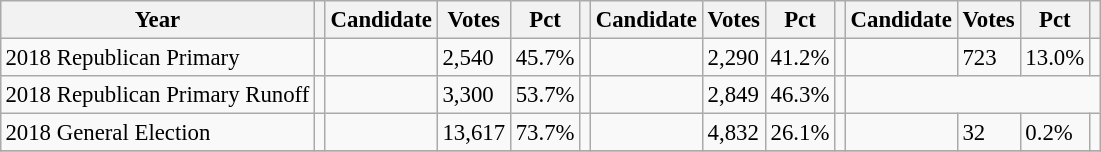<table class="wikitable" style="margin:0.5em ; font-size:95%">
<tr>
<th>Year</th>
<th></th>
<th>Candidate</th>
<th>Votes</th>
<th>Pct</th>
<th></th>
<th>Candidate</th>
<th>Votes</th>
<th>Pct</th>
<th></th>
<th>Candidate</th>
<th>Votes</th>
<th>Pct</th>
<th></th>
</tr>
<tr>
<td>2018 Republican Primary</td>
<td></td>
<td></td>
<td>2,540</td>
<td>45.7%</td>
<td></td>
<td></td>
<td>2,290</td>
<td>41.2%</td>
<td></td>
<td></td>
<td>723</td>
<td>13.0%</td>
<td></td>
</tr>
<tr>
<td>2018 Republican Primary Runoff</td>
<td></td>
<td></td>
<td>3,300</td>
<td>53.7%</td>
<td></td>
<td></td>
<td>2,849</td>
<td>46.3%</td>
<td></td>
</tr>
<tr>
<td>2018 General Election</td>
<td></td>
<td></td>
<td>13,617</td>
<td>73.7%</td>
<td></td>
<td></td>
<td>4,832</td>
<td>26.1%</td>
<td></td>
<td></td>
<td>32</td>
<td>0.2%</td>
<td></td>
</tr>
<tr>
</tr>
</table>
